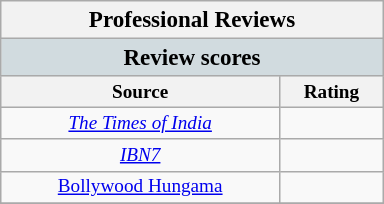<table class="wikitable floatright" style="width:20em; font-size: 80%; text-align: center;">
<tr>
<th colspan="2" style="font-size:120%;">Professional Reviews</th>
</tr>
<tr>
<th colspan="2" style="background:#d1dbdf; font-size:120%;">Review scores</th>
</tr>
<tr>
<th>Source</th>
<th>Rating</th>
</tr>
<tr>
<td><em><a href='#'>The Times of India</a></em></td>
<td></td>
</tr>
<tr>
<td><em><a href='#'>IBN7</a></em></td>
<td></td>
</tr>
<tr>
<td><a href='#'>Bollywood Hungama</a></td>
<td></td>
</tr>
<tr>
</tr>
</table>
